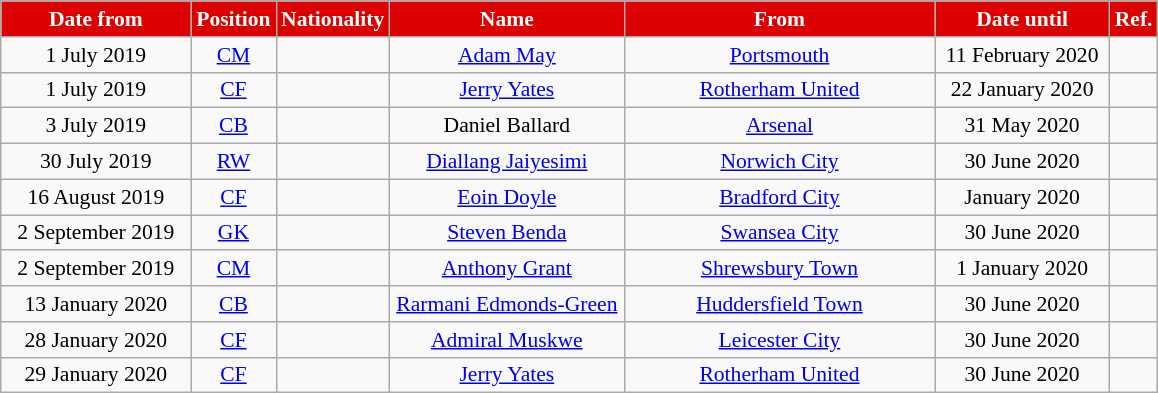<table class="wikitable"  style="text-align:center; font-size:90%; ">
<tr>
<th style="background:#DD0000; color:#FFFFFF; width:120px;">Date from</th>
<th style="background:#DD0000; color:#FFFFFF; width:50px;">Position</th>
<th style="background:#DD0000; color:#FFFFFF; width:50px;">Nationality</th>
<th style="background:#DD0000; color:#FFFFFF; width:150px;">Name</th>
<th style="background:#DD0000; color:#FFFFFF; width:200px;">From</th>
<th style="background:#DD0000; color:#FFFFFF; width:110px;">Date until</th>
<th style="background:#DD0000; color:#FFFFFF; width:25px;">Ref.</th>
</tr>
<tr>
<td>1 July 2019</td>
<td><a href='#'>CM</a></td>
<td></td>
<td><a href='#'>Adam May</a></td>
<td> <a href='#'>Portsmouth</a></td>
<td>11 February 2020</td>
<td></td>
</tr>
<tr>
<td>1 July 2019</td>
<td><a href='#'>CF</a></td>
<td></td>
<td><a href='#'>Jerry Yates</a></td>
<td> <a href='#'>Rotherham United</a></td>
<td>22 January 2020</td>
<td></td>
</tr>
<tr>
<td>3 July 2019</td>
<td><a href='#'>CB</a></td>
<td></td>
<td>Daniel Ballard</td>
<td> <a href='#'>Arsenal</a></td>
<td>31 May 2020</td>
<td></td>
</tr>
<tr>
<td>30 July 2019</td>
<td><a href='#'>RW</a></td>
<td></td>
<td><a href='#'>Diallang Jaiyesimi</a></td>
<td> <a href='#'>Norwich City</a></td>
<td>30 June 2020</td>
<td></td>
</tr>
<tr>
<td>16 August 2019</td>
<td><a href='#'>CF</a></td>
<td></td>
<td><a href='#'>Eoin Doyle</a></td>
<td> <a href='#'>Bradford City</a></td>
<td>January 2020</td>
<td></td>
</tr>
<tr>
<td>2 September 2019</td>
<td><a href='#'>GK</a></td>
<td></td>
<td><a href='#'>Steven Benda</a></td>
<td> <a href='#'>Swansea City</a></td>
<td>30 June 2020</td>
<td></td>
</tr>
<tr>
<td>2 September 2019</td>
<td><a href='#'>CM</a></td>
<td></td>
<td><a href='#'>Anthony Grant</a></td>
<td> <a href='#'>Shrewsbury Town</a></td>
<td>1 January 2020</td>
<td></td>
</tr>
<tr>
<td>13 January 2020</td>
<td><a href='#'>CB</a></td>
<td></td>
<td><a href='#'>Rarmani Edmonds-Green</a></td>
<td> <a href='#'>Huddersfield Town</a></td>
<td>30 June 2020</td>
<td></td>
</tr>
<tr>
<td>28 January 2020</td>
<td><a href='#'>CF</a></td>
<td></td>
<td><a href='#'>Admiral Muskwe</a></td>
<td> <a href='#'>Leicester City</a></td>
<td>30 June 2020</td>
<td></td>
</tr>
<tr>
<td>29 January 2020</td>
<td><a href='#'>CF</a></td>
<td></td>
<td><a href='#'>Jerry Yates</a></td>
<td> <a href='#'>Rotherham United</a></td>
<td>30 June 2020</td>
<td></td>
</tr>
</table>
